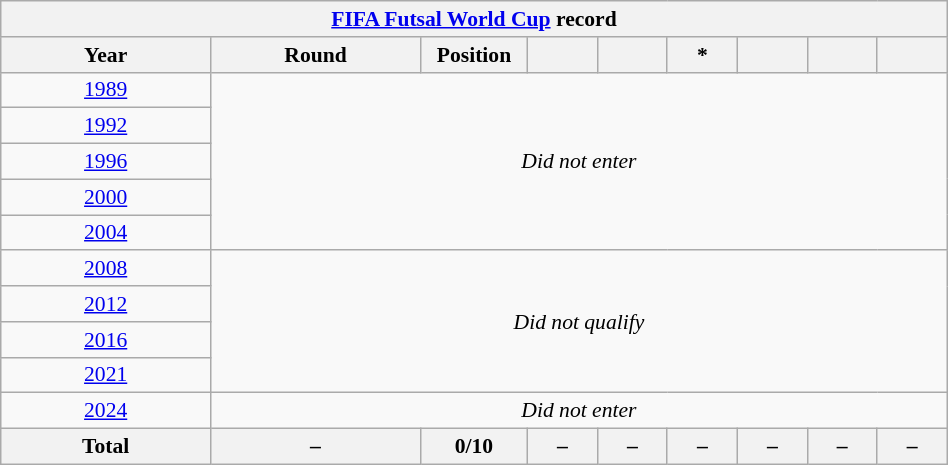<table class="wikitable" style="font-size:90%; text-align:center;" width="50%">
<tr>
<th colspan="9"><a href='#'>FIFA Futsal World Cup</a> record</th>
</tr>
<tr>
<th width="15%">Year</th>
<th width="15%">Round</th>
<th width="5%">Position</th>
<th width="5%"></th>
<th width="5%"></th>
<th width="5%">*</th>
<th width="5%"></th>
<th width="5%"></th>
<th width="5%"></th>
</tr>
<tr>
<td> <a href='#'>1989</a></td>
<td colspan="8" rowspan="5"><em>Did not enter</em></td>
</tr>
<tr bgcolor="">
<td> <a href='#'>1992</a></td>
</tr>
<tr>
<td> <a href='#'>1996</a></td>
</tr>
<tr>
<td> <a href='#'>2000</a></td>
</tr>
<tr>
<td> <a href='#'>2004</a></td>
</tr>
<tr>
<td> <a href='#'>2008</a></td>
<td colspan="8" rowspan="4"><em>Did</em> <em>not qualify</em></td>
</tr>
<tr>
<td> <a href='#'>2012</a></td>
</tr>
<tr>
<td> <a href='#'>2016</a></td>
</tr>
<tr>
<td> <a href='#'>2021</a></td>
</tr>
<tr>
<td> <a href='#'>2024</a></td>
<td colspan="8"><em>Did not enter</em></td>
</tr>
<tr>
<th>Total</th>
<th>–</th>
<th>0/10</th>
<th>–</th>
<th>–</th>
<th>–</th>
<th>–</th>
<th>–</th>
<th>–</th>
</tr>
</table>
